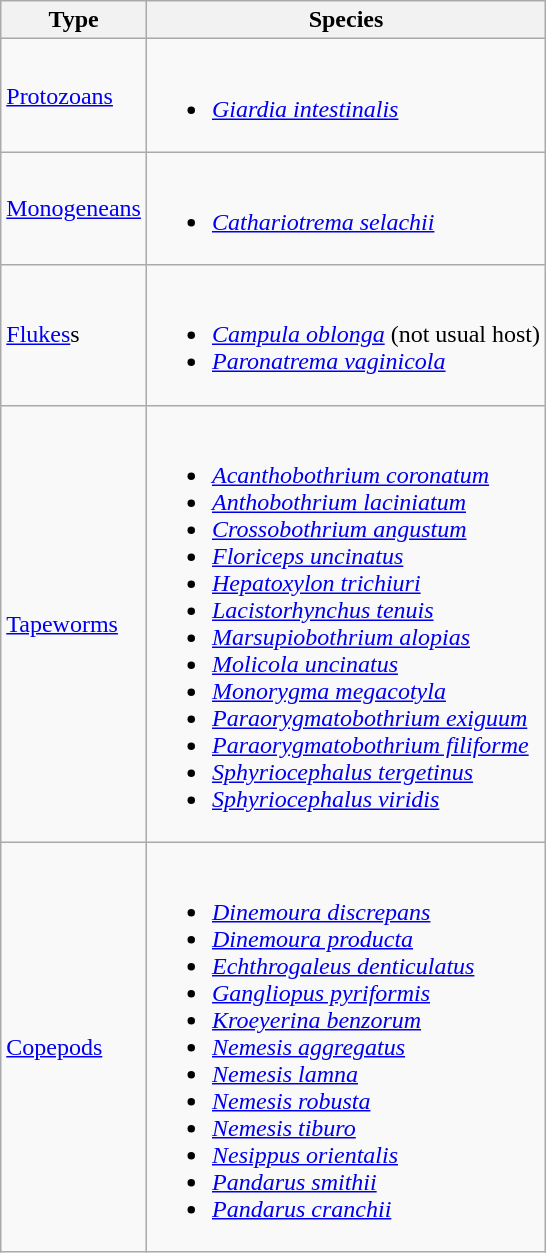<table class="wikitable">
<tr>
<th>Type</th>
<th>Species</th>
</tr>
<tr>
<td><a href='#'>Protozoans</a></td>
<td><br><ul><li><em><a href='#'>Giardia intestinalis</a></em></li></ul></td>
</tr>
<tr>
<td><a href='#'>Monogeneans</a></td>
<td><br><ul><li><em><a href='#'>Cathariotrema selachii</a></em></li></ul></td>
</tr>
<tr>
<td><a href='#'>Flukes</a>s</td>
<td><br><ul><li><em><a href='#'>Campula oblonga</a></em> (not usual host)</li><li><em><a href='#'>Paronatrema vaginicola</a></em></li></ul></td>
</tr>
<tr>
<td><a href='#'>Tapeworms</a></td>
<td><br><ul><li><em><a href='#'>Acanthobothrium coronatum</a></em></li><li><em><a href='#'>Anthobothrium laciniatum</a></em></li><li><em><a href='#'>Crossobothrium angustum</a></em></li><li><em><a href='#'>Floriceps uncinatus</a></em></li><li><em><a href='#'>Hepatoxylon trichiuri</a></em></li><li><em><a href='#'>Lacistorhynchus tenuis</a></em></li><li><em><a href='#'>Marsupiobothrium alopias</a></em></li><li><em><a href='#'>Molicola uncinatus</a></em></li><li><em><a href='#'>Monorygma megacotyla</a></em></li><li><em><a href='#'>Paraorygmatobothrium exiguum</a></em></li><li><em><a href='#'>Paraorygmatobothrium filiforme</a></em></li><li><em><a href='#'>Sphyriocephalus tergetinus</a></em></li><li><em><a href='#'>Sphyriocephalus viridis</a></em></li></ul></td>
</tr>
<tr>
<td><a href='#'>Copepods</a></td>
<td><br><ul><li><em><a href='#'>Dinemoura discrepans</a></em></li><li><em><a href='#'>Dinemoura producta</a></em></li><li><em><a href='#'>Echthrogaleus denticulatus</a></em></li><li><em><a href='#'>Gangliopus pyriformis</a></em></li><li><em><a href='#'>Kroeyerina benzorum</a></em></li><li><em><a href='#'>Nemesis aggregatus</a></em></li><li><em><a href='#'>Nemesis lamna</a></em></li><li><em><a href='#'>Nemesis robusta</a></em></li><li><em><a href='#'>Nemesis tiburo</a></em></li><li><em><a href='#'>Nesippus orientalis</a></em></li><li><em><a href='#'>Pandarus smithii</a></em></li><li><em><a href='#'>Pandarus cranchii</a></em></li></ul></td>
</tr>
</table>
